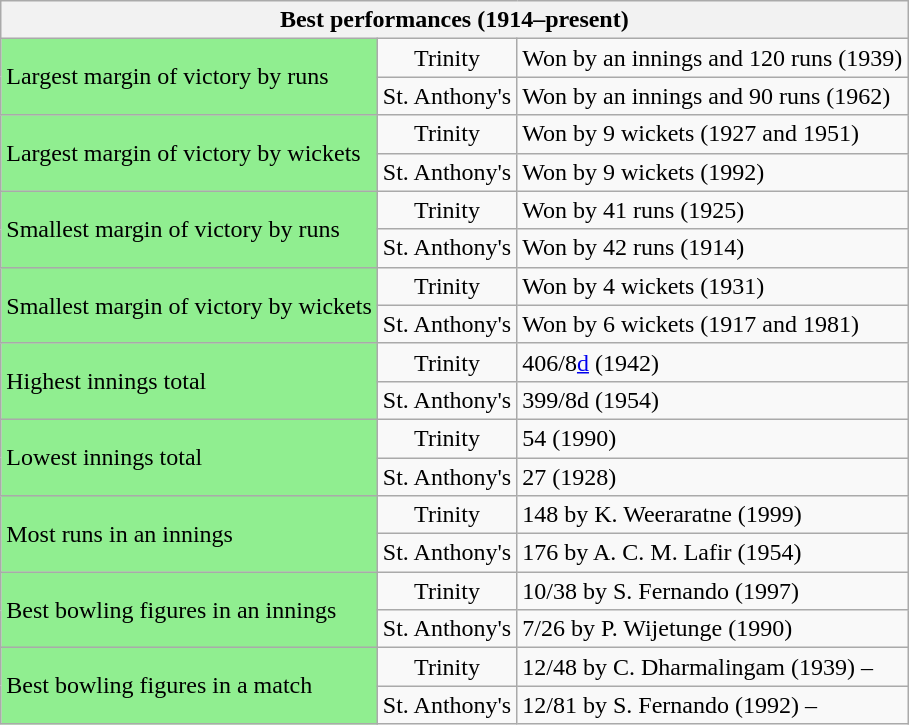<table class="wikitable mw-collapsible">
<tr>
<th colspan=3>Best performances (1914–present)</th>
</tr>
<tr>
<td rowspan=2 style="text-align:left; background:#90EE90">Largest margin of victory by runs</td>
<td align="center">Trinity</td>
<td>Won by an innings and 120 runs (1939)</td>
</tr>
<tr>
<td align="center">St. Anthony's</td>
<td>Won by an innings and 90 runs (1962)</td>
</tr>
<tr>
<td rowspan=2 style="text-align:left; background:#90EE90">Largest margin of victory by wickets</td>
<td align="center">Trinity</td>
<td>Won by 9 wickets (1927 and 1951)</td>
</tr>
<tr>
<td align="center">St. Anthony's</td>
<td>Won by 9 wickets (1992)</td>
</tr>
<tr>
<td rowspan=2 style="text-align:left; background:#90EE90">Smallest margin of victory by runs</td>
<td align="center">Trinity</td>
<td>Won by 41 runs (1925)</td>
</tr>
<tr>
<td align="center">St. Anthony's</td>
<td>Won by 42 runs (1914)</td>
</tr>
<tr>
<td rowspan=2 style="text-align:left; background:#90EE90">Smallest margin of victory by wickets</td>
<td align="center">Trinity</td>
<td>Won by 4 wickets (1931)</td>
</tr>
<tr>
<td align="center">St. Anthony's</td>
<td>Won by 6 wickets (1917 and 1981)</td>
</tr>
<tr>
<td rowspan=2 style="text-align:left; background:#90EE90">Highest innings total</td>
<td align="center">Trinity</td>
<td>406/8<a href='#'>d</a> (1942)</td>
</tr>
<tr>
<td align="center">St. Anthony's</td>
<td>399/8d (1954)</td>
</tr>
<tr>
<td rowspan=2 style="text-align:left; background:#90EE90">Lowest innings total</td>
<td align="center">Trinity</td>
<td>54 (1990)</td>
</tr>
<tr>
<td align="center">St. Anthony's</td>
<td>27 (1928)</td>
</tr>
<tr>
<td rowspan=2 style="text-align:left; background:#90EE90">Most runs in an innings</td>
<td align="center">Trinity</td>
<td>148 by K. Weeraratne (1999)</td>
</tr>
<tr>
<td align="center">St. Anthony's</td>
<td>176 by A. C. M. Lafir (1954)</td>
</tr>
<tr>
<td rowspan=2 style="text-align:left; background:#90EE90">Best bowling figures in an innings</td>
<td align="center">Trinity</td>
<td>10/38 by S. Fernando (1997) </td>
</tr>
<tr>
<td align="center">St. Anthony's</td>
<td>7/26 by P. Wijetunge (1990)</td>
</tr>
<tr>
<td rowspan=2 style="text-align:left; background:#90EE90">Best bowling figures in a match</td>
<td align="center">Trinity</td>
<td>12/48 by C. Dharmalingam (1939) – </td>
</tr>
<tr>
<td align="center">St. Anthony's</td>
<td>12/81 by S. Fernando (1992) – </td>
</tr>
</table>
